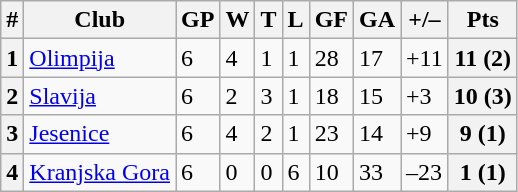<table class="wikitable">
<tr>
<th>#</th>
<th>Club</th>
<th>GP</th>
<th>W</th>
<th>T</th>
<th>L</th>
<th>GF</th>
<th>GA</th>
<th>+/–</th>
<th>Pts</th>
</tr>
<tr>
<th>1</th>
<td><a href='#'>Olimpija</a></td>
<td>6</td>
<td>4</td>
<td>1</td>
<td>1</td>
<td>28</td>
<td>17</td>
<td>+11</td>
<th>11 (2)</th>
</tr>
<tr>
<th>2</th>
<td><a href='#'>Slavija</a></td>
<td>6</td>
<td>2</td>
<td>3</td>
<td>1</td>
<td>18</td>
<td>15</td>
<td>+3</td>
<th>10 (3)</th>
</tr>
<tr>
<th>3</th>
<td><a href='#'>Jesenice</a></td>
<td>6</td>
<td>4</td>
<td>2</td>
<td>1</td>
<td>23</td>
<td>14</td>
<td>+9</td>
<th>9 (1)</th>
</tr>
<tr>
<th>4</th>
<td><a href='#'>Kranjska Gora</a></td>
<td>6</td>
<td>0</td>
<td>0</td>
<td>6</td>
<td>10</td>
<td>33</td>
<td>–23</td>
<th>1 (1)</th>
</tr>
</table>
